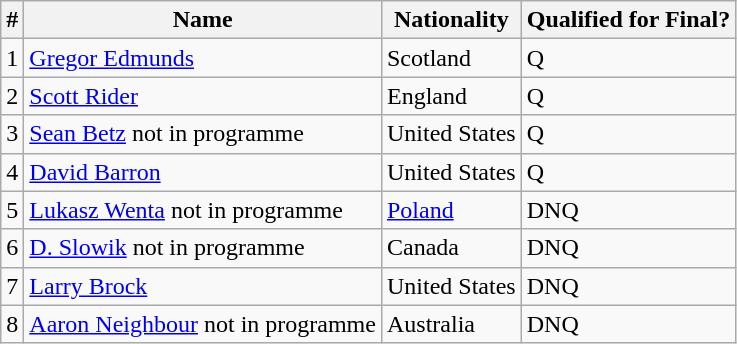<table class="wikitable">
<tr>
<th>#</th>
<th>Name</th>
<th>Nationality</th>
<th>Qualified for Final?</th>
</tr>
<tr>
<td>1</td>
<td><a href='#'>Gregor Edmunds</a></td>
<td> Scotland</td>
<td>Q</td>
</tr>
<tr>
<td>2</td>
<td><a href='#'>Scott Rider</a></td>
<td> England</td>
<td>Q</td>
</tr>
<tr>
<td>3</td>
<td><a href='#'>Sean Betz</a> not in programme</td>
<td> United States</td>
<td>Q</td>
</tr>
<tr>
<td>4</td>
<td><a href='#'>David Barron</a></td>
<td> United States</td>
<td>Q</td>
</tr>
<tr>
<td>5</td>
<td><a href='#'>Lukasz Wenta</a> not in programme</td>
<td> <a href='#'>Poland</a></td>
<td>DNQ</td>
</tr>
<tr>
<td>6</td>
<td><a href='#'>D. Slowik</a> not in programme</td>
<td> Canada</td>
<td>DNQ</td>
</tr>
<tr>
<td>7</td>
<td><a href='#'>Larry Brock</a></td>
<td> United States</td>
<td>DNQ</td>
</tr>
<tr>
<td>8</td>
<td><a href='#'>Aaron Neighbour</a> not in programme</td>
<td> Australia</td>
<td>DNQ</td>
</tr>
</table>
